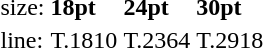<table style="margin-left:40px;">
<tr>
<td>size:</td>
<td><strong>18pt</strong></td>
<td><strong>24pt</strong></td>
<td><strong>30pt</strong></td>
</tr>
<tr>
<td>line:</td>
<td>T.1810</td>
<td>T.2364</td>
<td>T.2918</td>
</tr>
</table>
